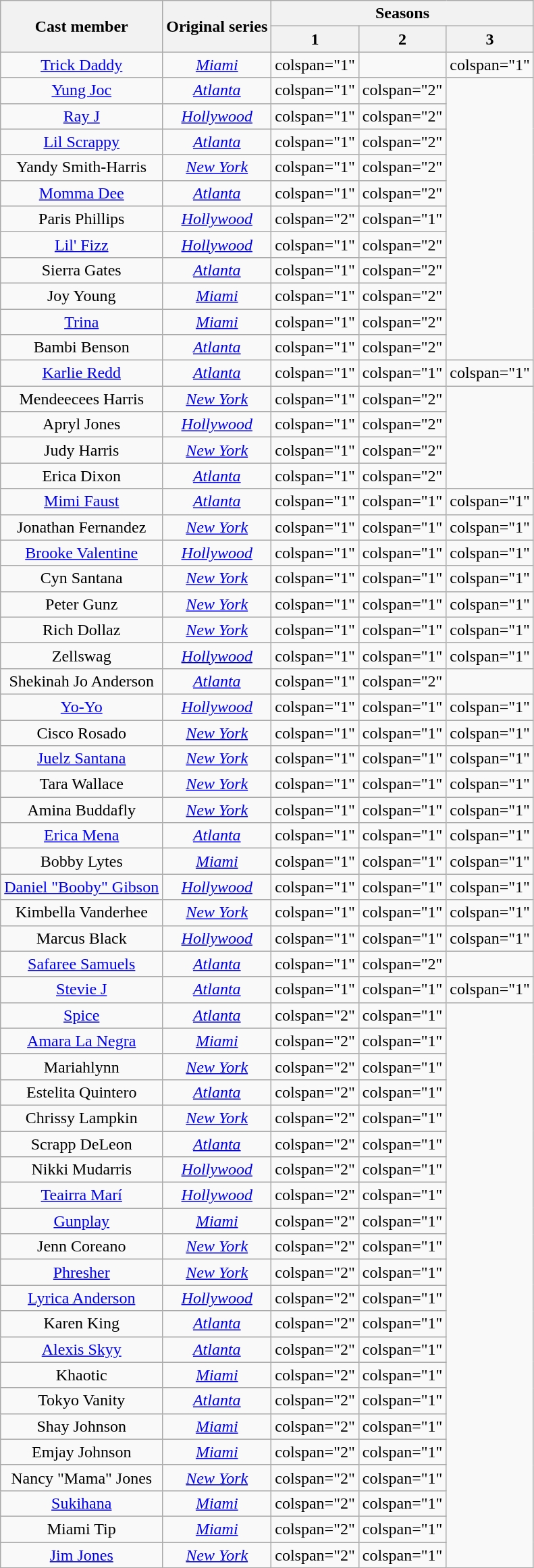<table class="wikitable sortable plainrowheaders" style="text-align:center;">
<tr>
<th scope="col" rowspan="2" style="text-align:center%">Cast member</th>
<th scope="col" rowspan="2" style="text-align:center%">Original series</th>
<th scope="col" colspan="3">Seasons</th>
</tr>
<tr>
<th scope="col">1</th>
<th scope="col">2</th>
<th scope="col">3</th>
</tr>
<tr>
<td><a href='#'>Trick Daddy</a></td>
<td><em><a href='#'>Miami</a></em></td>
<td>colspan="1" </td>
<td></td>
<td>colspan="1" </td>
</tr>
<tr>
<td><a href='#'>Yung Joc</a></td>
<td><em><a href='#'>Atlanta</a></em></td>
<td>colspan="1" </td>
<td>colspan="2" </td>
</tr>
<tr>
<td><a href='#'>Ray J</a></td>
<td><em><a href='#'>Hollywood</a></em></td>
<td>colspan="1" </td>
<td>colspan="2" </td>
</tr>
<tr>
<td><a href='#'>Lil Scrappy</a></td>
<td><em><a href='#'>Atlanta</a></em></td>
<td>colspan="1" </td>
<td>colspan="2" </td>
</tr>
<tr>
<td>Yandy Smith-Harris</td>
<td><em><a href='#'>New York</a></em></td>
<td>colspan="1" </td>
<td>colspan="2" </td>
</tr>
<tr>
<td><a href='#'>Momma Dee</a></td>
<td><em><a href='#'>Atlanta</a></em></td>
<td>colspan="1" </td>
<td>colspan="2" </td>
</tr>
<tr>
<td>Paris Phillips</td>
<td><em><a href='#'>Hollywood</a></em></td>
<td>colspan="2" </td>
<td>colspan="1" </td>
</tr>
<tr>
<td><a href='#'>Lil' Fizz</a></td>
<td><em><a href='#'>Hollywood</a></em></td>
<td>colspan="1" </td>
<td>colspan="2" </td>
</tr>
<tr>
<td>Sierra Gates</td>
<td><em><a href='#'>Atlanta</a></em></td>
<td>colspan="1" </td>
<td>colspan="2" </td>
</tr>
<tr>
<td>Joy Young</td>
<td><em><a href='#'>Miami</a></em></td>
<td>colspan="1" </td>
<td>colspan="2" </td>
</tr>
<tr>
<td><a href='#'>Trina</a></td>
<td><em><a href='#'>Miami</a></em></td>
<td>colspan="1" </td>
<td>colspan="2" </td>
</tr>
<tr>
<td>Bambi Benson</td>
<td><em><a href='#'>Atlanta</a></em></td>
<td>colspan="1" </td>
<td>colspan="2" </td>
</tr>
<tr>
<td><a href='#'>Karlie Redd</a></td>
<td><em><a href='#'>Atlanta</a></em></td>
<td>colspan="1" </td>
<td>colspan="1" </td>
<td>colspan="1" </td>
</tr>
<tr>
<td>Mendeecees Harris</td>
<td><em><a href='#'>New York</a></em></td>
<td>colspan="1" </td>
<td>colspan="2" </td>
</tr>
<tr>
<td>Apryl Jones</td>
<td><em><a href='#'>Hollywood</a></em></td>
<td>colspan="1" </td>
<td>colspan="2" </td>
</tr>
<tr>
<td>Judy Harris</td>
<td><em><a href='#'>New York</a></em></td>
<td>colspan="1" </td>
<td>colspan="2" </td>
</tr>
<tr>
<td>Erica Dixon</td>
<td><em><a href='#'>Atlanta</a></em></td>
<td>colspan="1" </td>
<td>colspan="2" </td>
</tr>
<tr>
<td><a href='#'>Mimi Faust</a></td>
<td><em><a href='#'>Atlanta</a></em></td>
<td>colspan="1" </td>
<td>colspan="1" </td>
<td>colspan="1" </td>
</tr>
<tr>
<td>Jonathan Fernandez</td>
<td><em><a href='#'>New York</a></em></td>
<td>colspan="1" </td>
<td>colspan="1" </td>
<td>colspan="1" </td>
</tr>
<tr>
<td><a href='#'>Brooke Valentine</a></td>
<td><em><a href='#'>Hollywood</a></em></td>
<td>colspan="1" </td>
<td>colspan="1" </td>
<td>colspan="1" </td>
</tr>
<tr>
<td>Cyn Santana</td>
<td><em><a href='#'>New York</a></em></td>
<td>colspan="1" </td>
<td>colspan="1" </td>
<td>colspan="1" </td>
</tr>
<tr>
<td>Peter Gunz</td>
<td><em><a href='#'>New York</a></em></td>
<td>colspan="1" </td>
<td>colspan="1" </td>
<td>colspan="1" </td>
</tr>
<tr>
<td>Rich Dollaz</td>
<td><em><a href='#'>New York</a></em></td>
<td>colspan="1" </td>
<td>colspan="1" </td>
<td>colspan="1" </td>
</tr>
<tr>
<td>Zellswag</td>
<td><em><a href='#'>Hollywood</a></em></td>
<td>colspan="1" </td>
<td>colspan="1" </td>
<td>colspan="1" </td>
</tr>
<tr>
<td>Shekinah Jo Anderson</td>
<td><em><a href='#'>Atlanta</a></em></td>
<td>colspan="1" </td>
<td>colspan="2" </td>
</tr>
<tr>
<td><a href='#'>Yo-Yo</a></td>
<td><em><a href='#'>Hollywood</a></em></td>
<td>colspan="1" </td>
<td>colspan="1" </td>
<td>colspan="1" </td>
</tr>
<tr>
<td>Cisco Rosado</td>
<td><em><a href='#'>New York</a></em></td>
<td>colspan="1" </td>
<td>colspan="1" </td>
<td>colspan="1" </td>
</tr>
<tr>
<td><a href='#'>Juelz Santana</a></td>
<td><em><a href='#'>New York</a></em></td>
<td>colspan="1" </td>
<td>colspan="1" </td>
<td>colspan="1" </td>
</tr>
<tr>
<td>Tara Wallace</td>
<td><em><a href='#'>New York</a></em></td>
<td>colspan="1" </td>
<td>colspan="1" </td>
<td>colspan="1" </td>
</tr>
<tr>
<td>Amina Buddafly</td>
<td><em><a href='#'>New York</a></em></td>
<td>colspan="1" </td>
<td>colspan="1" </td>
<td>colspan="1" </td>
</tr>
<tr>
<td><a href='#'>Erica Mena</a></td>
<td><em><a href='#'>Atlanta</a></em></td>
<td>colspan="1" </td>
<td>colspan="1" </td>
<td>colspan="1" </td>
</tr>
<tr>
<td>Bobby Lytes</td>
<td><em><a href='#'>Miami</a></em></td>
<td>colspan="1" </td>
<td>colspan="1" </td>
<td>colspan="1" </td>
</tr>
<tr>
<td><a href='#'>Daniel "Booby" Gibson</a></td>
<td><em><a href='#'>Hollywood</a></em></td>
<td>colspan="1" </td>
<td>colspan="1" </td>
<td>colspan="1" </td>
</tr>
<tr>
<td>Kimbella Vanderhee</td>
<td><em><a href='#'>New York</a></em></td>
<td>colspan="1" </td>
<td>colspan="1" </td>
<td>colspan="1" </td>
</tr>
<tr>
<td>Marcus Black</td>
<td><em><a href='#'>Hollywood</a></em></td>
<td>colspan="1" </td>
<td>colspan="1" </td>
<td>colspan="1" </td>
</tr>
<tr>
<td><a href='#'>Safaree Samuels</a></td>
<td><em><a href='#'>Atlanta</a></em></td>
<td>colspan="1" </td>
<td>colspan="2" </td>
</tr>
<tr>
<td><a href='#'>Stevie J</a></td>
<td><em><a href='#'>Atlanta</a></em></td>
<td>colspan="1" </td>
<td>colspan="1" </td>
<td>colspan="1" </td>
</tr>
<tr>
<td><a href='#'>Spice</a></td>
<td><em><a href='#'>Atlanta</a></em></td>
<td>colspan="2" </td>
<td>colspan="1" </td>
</tr>
<tr>
<td><a href='#'>Amara La Negra</a></td>
<td><em><a href='#'>Miami</a></em></td>
<td>colspan="2" </td>
<td>colspan="1" </td>
</tr>
<tr>
<td>Mariahlynn</td>
<td><em><a href='#'>New York</a></em></td>
<td>colspan="2" </td>
<td>colspan="1" </td>
</tr>
<tr>
<td>Estelita Quintero</td>
<td><em><a href='#'>Atlanta</a></em></td>
<td>colspan="2" </td>
<td>colspan="1" </td>
</tr>
<tr>
<td>Chrissy Lampkin</td>
<td><em><a href='#'>New York</a></em></td>
<td>colspan="2" </td>
<td>colspan="1" </td>
</tr>
<tr>
<td>Scrapp DeLeon</td>
<td><em><a href='#'>Atlanta</a></em></td>
<td>colspan="2" </td>
<td>colspan="1" </td>
</tr>
<tr>
<td>Nikki Mudarris</td>
<td><em><a href='#'>Hollywood</a></em></td>
<td>colspan="2" </td>
<td>colspan="1" </td>
</tr>
<tr>
<td><a href='#'>Teairra Marí</a></td>
<td><em><a href='#'>Hollywood</a></em></td>
<td>colspan="2" </td>
<td>colspan="1" </td>
</tr>
<tr>
<td><a href='#'>Gunplay</a></td>
<td><em><a href='#'>Miami</a></em></td>
<td>colspan="2" </td>
<td>colspan="1" </td>
</tr>
<tr>
<td>Jenn Coreano</td>
<td><em><a href='#'>New York</a></em></td>
<td>colspan="2" </td>
<td>colspan="1" </td>
</tr>
<tr>
<td><a href='#'>Phresher</a></td>
<td><em><a href='#'>New York</a></em></td>
<td>colspan="2" </td>
<td>colspan="1" </td>
</tr>
<tr>
<td><a href='#'>Lyrica Anderson</a></td>
<td><em><a href='#'>Hollywood</a></em></td>
<td>colspan="2" </td>
<td>colspan="1" </td>
</tr>
<tr>
<td>Karen King</td>
<td><em><a href='#'>Atlanta</a></em></td>
<td>colspan="2" </td>
<td>colspan="1" </td>
</tr>
<tr>
<td><a href='#'>Alexis Skyy</a></td>
<td><em><a href='#'>Atlanta</a></em></td>
<td>colspan="2" </td>
<td>colspan="1" </td>
</tr>
<tr>
<td>Khaotic</td>
<td><em><a href='#'>Miami</a></em></td>
<td>colspan="2" </td>
<td>colspan="1" </td>
</tr>
<tr>
<td>Tokyo Vanity</td>
<td><em><a href='#'>Atlanta</a></em></td>
<td>colspan="2" </td>
<td>colspan="1" </td>
</tr>
<tr>
<td>Shay Johnson</td>
<td><em><a href='#'>Miami</a></em></td>
<td>colspan="2" </td>
<td>colspan="1" </td>
</tr>
<tr>
<td>Emjay Johnson</td>
<td><em><a href='#'>Miami</a></em></td>
<td>colspan="2" </td>
<td>colspan="1" </td>
</tr>
<tr>
<td>Nancy "Mama" Jones</td>
<td><em><a href='#'>New York</a></em></td>
<td>colspan="2" </td>
<td>colspan="1" </td>
</tr>
<tr>
<td><a href='#'>Sukihana</a></td>
<td><em><a href='#'>Miami</a></em></td>
<td>colspan="2" </td>
<td>colspan="1" </td>
</tr>
<tr>
<td>Miami Tip</td>
<td><em><a href='#'>Miami</a></em></td>
<td>colspan="2" </td>
<td>colspan="1" </td>
</tr>
<tr>
<td><a href='#'>Jim Jones</a></td>
<td><em><a href='#'>New York</a></em></td>
<td>colspan="2" </td>
<td>colspan="1" </td>
</tr>
</table>
